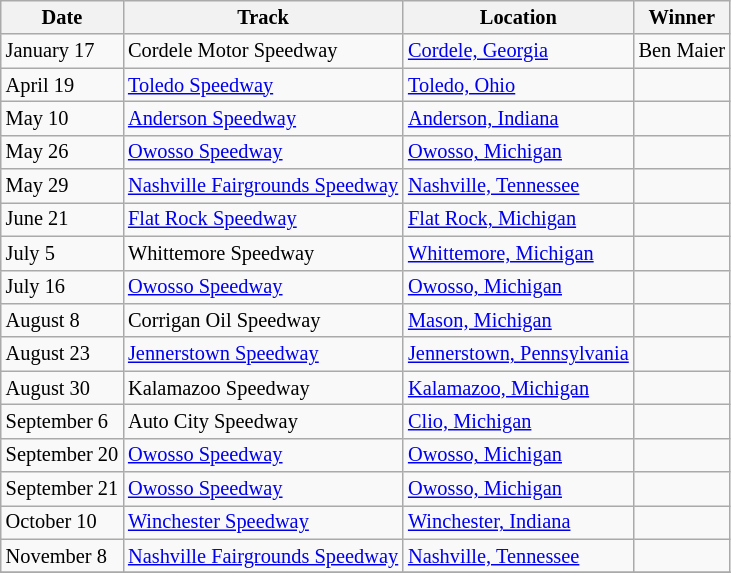<table class="wikitable" style="font-size:85%;">
<tr>
<th>Date</th>
<th>Track</th>
<th>Location</th>
<th>Winner</th>
</tr>
<tr>
<td>January 17</td>
<td>Cordele Motor Speedway</td>
<td><a href='#'>Cordele, Georgia</a></td>
<td>Ben Maier</td>
</tr>
<tr>
<td>April 19</td>
<td><a href='#'>Toledo Speedway</a></td>
<td><a href='#'>Toledo, Ohio</a></td>
<td></td>
</tr>
<tr>
<td>May 10</td>
<td><a href='#'>Anderson Speedway</a></td>
<td><a href='#'>Anderson, Indiana</a></td>
<td></td>
</tr>
<tr>
<td>May 26</td>
<td><a href='#'>Owosso Speedway</a></td>
<td><a href='#'>Owosso, Michigan</a></td>
<td></td>
</tr>
<tr>
<td>May 29</td>
<td><a href='#'>Nashville Fairgrounds Speedway</a></td>
<td><a href='#'>Nashville, Tennessee</a></td>
<td></td>
</tr>
<tr>
<td>June 21</td>
<td><a href='#'>Flat Rock Speedway</a></td>
<td><a href='#'>Flat Rock, Michigan</a></td>
<td></td>
</tr>
<tr>
<td>July 5</td>
<td>Whittemore Speedway</td>
<td><a href='#'>Whittemore, Michigan</a></td>
<td></td>
</tr>
<tr>
<td>July 16</td>
<td><a href='#'>Owosso Speedway</a></td>
<td><a href='#'>Owosso, Michigan</a></td>
<td></td>
</tr>
<tr>
<td>August 8</td>
<td>Corrigan Oil Speedway</td>
<td><a href='#'>Mason, Michigan</a></td>
<td></td>
</tr>
<tr>
<td>August 23</td>
<td><a href='#'>Jennerstown Speedway</a></td>
<td><a href='#'>Jennerstown, Pennsylvania</a></td>
<td></td>
</tr>
<tr>
<td>August 30</td>
<td>Kalamazoo Speedway</td>
<td><a href='#'>Kalamazoo, Michigan</a></td>
<td></td>
</tr>
<tr>
<td>September 6</td>
<td>Auto City Speedway</td>
<td><a href='#'>Clio, Michigan</a></td>
<td></td>
</tr>
<tr>
<td>September 20</td>
<td><a href='#'>Owosso Speedway</a></td>
<td><a href='#'>Owosso, Michigan</a></td>
<td></td>
</tr>
<tr>
<td>September 21</td>
<td><a href='#'>Owosso Speedway</a></td>
<td><a href='#'>Owosso, Michigan</a></td>
<td></td>
</tr>
<tr>
<td>October 10</td>
<td><a href='#'>Winchester Speedway</a></td>
<td><a href='#'>Winchester, Indiana</a></td>
<td></td>
</tr>
<tr>
<td>November 8</td>
<td><a href='#'>Nashville Fairgrounds Speedway</a></td>
<td><a href='#'>Nashville, Tennessee</a></td>
<td></td>
</tr>
<tr>
</tr>
</table>
